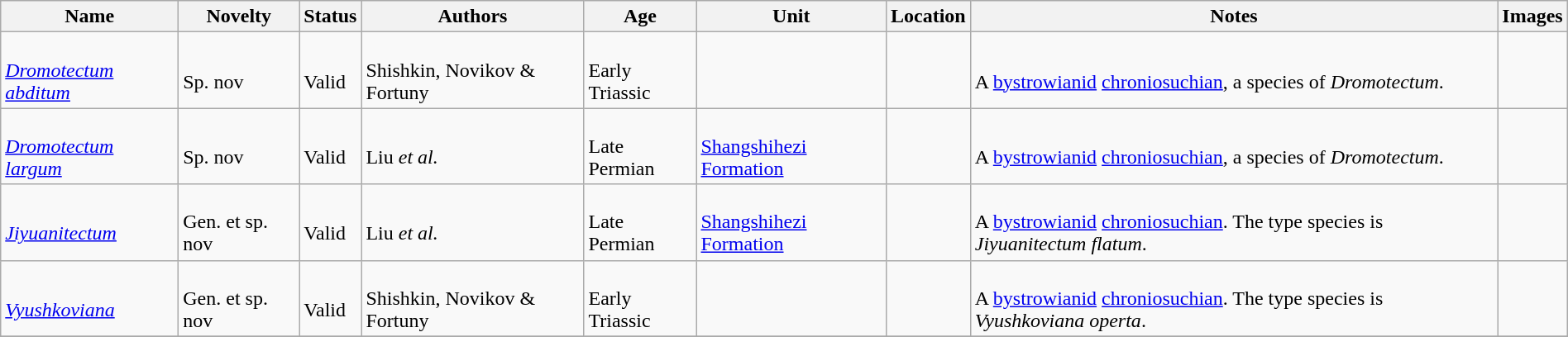<table class="wikitable sortable" align="center" width="100%">
<tr>
<th>Name</th>
<th>Novelty</th>
<th>Status</th>
<th>Authors</th>
<th>Age</th>
<th>Unit</th>
<th>Location</th>
<th>Notes</th>
<th>Images</th>
</tr>
<tr>
<td><br><em><a href='#'>Dromotectum abditum</a></em></td>
<td><br>Sp. nov</td>
<td><br>Valid</td>
<td><br>Shishkin, Novikov & Fortuny</td>
<td><br>Early Triassic</td>
<td></td>
<td><br></td>
<td><br>A <a href='#'>bystrowianid</a> <a href='#'>chroniosuchian</a>, a species of <em>Dromotectum</em>.</td>
<td></td>
</tr>
<tr>
<td><br><em><a href='#'>Dromotectum largum</a></em></td>
<td><br>Sp. nov</td>
<td><br>Valid</td>
<td><br>Liu <em>et al.</em></td>
<td><br>Late Permian</td>
<td><br><a href='#'>Shangshihezi Formation</a></td>
<td><br></td>
<td><br>A <a href='#'>bystrowianid</a> <a href='#'>chroniosuchian</a>, a species of <em>Dromotectum</em>.</td>
<td></td>
</tr>
<tr>
<td><br><em><a href='#'>Jiyuanitectum</a></em></td>
<td><br>Gen. et sp. nov</td>
<td><br>Valid</td>
<td><br>Liu <em>et al.</em></td>
<td><br>Late Permian</td>
<td><br><a href='#'>Shangshihezi Formation</a></td>
<td><br></td>
<td><br>A <a href='#'>bystrowianid</a> <a href='#'>chroniosuchian</a>. The type species is <em>Jiyuanitectum flatum</em>.</td>
<td></td>
</tr>
<tr>
<td><br><em><a href='#'>Vyushkoviana</a></em></td>
<td><br>Gen. et sp. nov</td>
<td><br>Valid</td>
<td><br>Shishkin, Novikov & Fortuny</td>
<td><br>Early Triassic</td>
<td></td>
<td><br></td>
<td><br>A <a href='#'>bystrowianid</a> <a href='#'>chroniosuchian</a>. The type species is <em>Vyushkoviana operta</em>.</td>
<td></td>
</tr>
<tr>
</tr>
</table>
